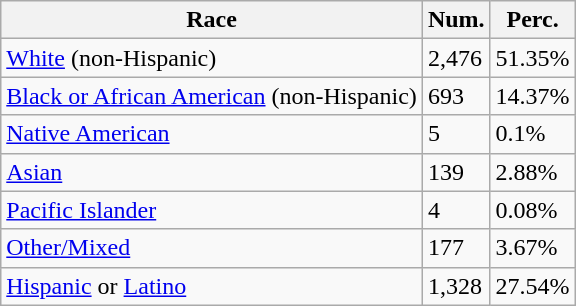<table class="wikitable">
<tr>
<th>Race</th>
<th>Num.</th>
<th>Perc.</th>
</tr>
<tr>
<td><a href='#'>White</a> (non-Hispanic)</td>
<td>2,476</td>
<td>51.35%</td>
</tr>
<tr>
<td><a href='#'>Black or African American</a> (non-Hispanic)</td>
<td>693</td>
<td>14.37%</td>
</tr>
<tr>
<td><a href='#'>Native American</a></td>
<td>5</td>
<td>0.1%</td>
</tr>
<tr>
<td><a href='#'>Asian</a></td>
<td>139</td>
<td>2.88%</td>
</tr>
<tr>
<td><a href='#'>Pacific Islander</a></td>
<td>4</td>
<td>0.08%</td>
</tr>
<tr>
<td><a href='#'>Other/Mixed</a></td>
<td>177</td>
<td>3.67%</td>
</tr>
<tr>
<td><a href='#'>Hispanic</a> or <a href='#'>Latino</a></td>
<td>1,328</td>
<td>27.54%</td>
</tr>
</table>
